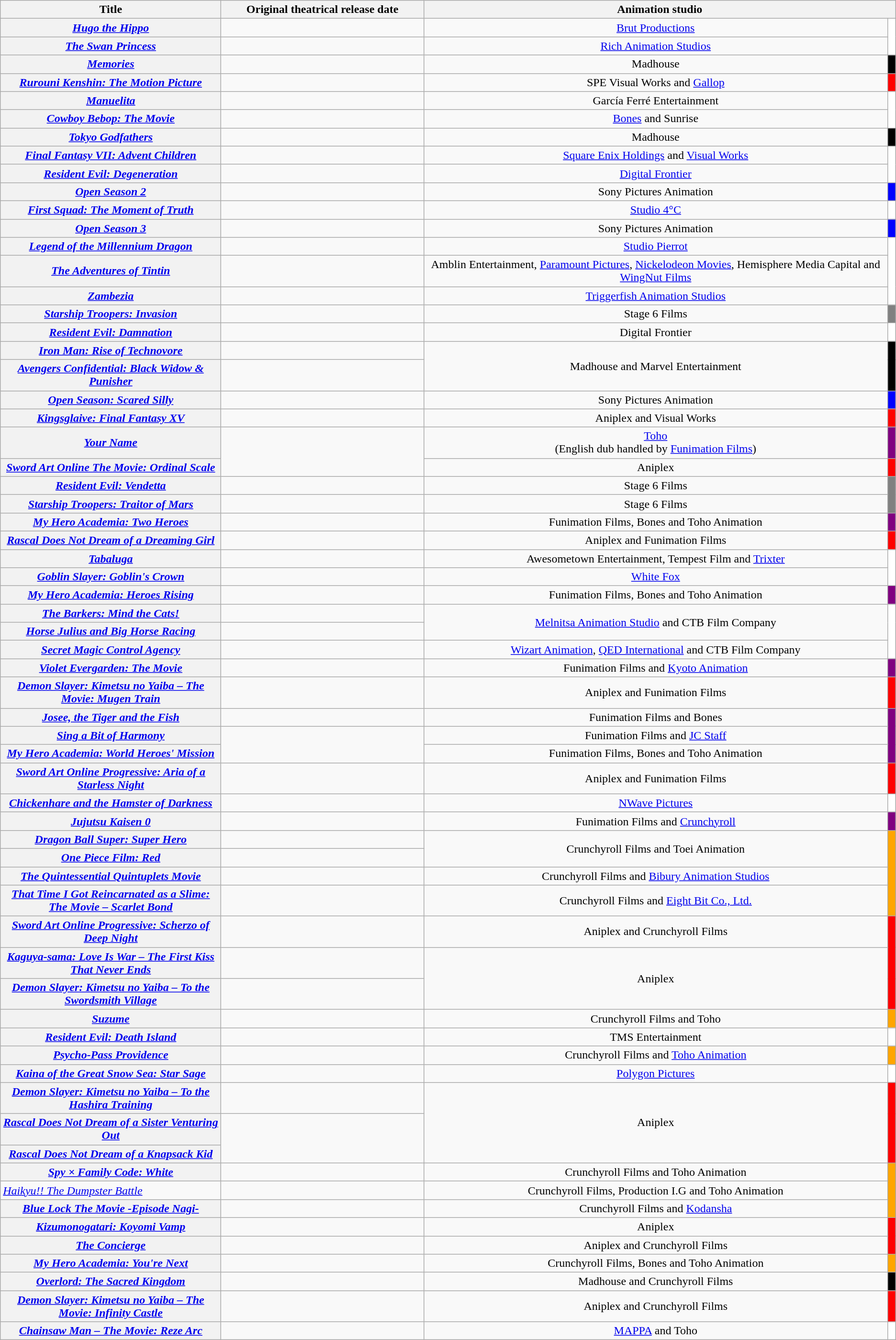<table class="wikitable sortable plainrowheaders">
<tr style="color:black">
<th scope="col" style="width:300px;">Title</th>
<th scope="col" style="width:275px;">Original theatrical release date </th>
<th colspan="2" scope="col" style="padding:0 8px; width:225px;">Animation studio</th>
</tr>
<tr>
<th scope="row"><em><a href='#'>Hugo the Hippo</a></em></th>
<td>  </td>
<td style="text-align:center;"><a href='#'>Brut Productions</a></td>
<td rowspan="2" style="background:white; "> </td>
</tr>
<tr>
<th scope="row"><em><a href='#'>The Swan Princess</a></em></th>
<td></td>
<td style="text-align:center;"><a href='#'>Rich Animation Studios</a></td>
</tr>
<tr>
<th scope="row"><em><a href='#'>Memories</a></em></th>
<td> </td>
<td style="text-align:center;">Madhouse</td>
<td style="background:Black; "> </td>
</tr>
<tr>
<th scope="row"><em><a href='#'>Rurouni Kenshin: The Motion Picture</a></em></th>
<td> </td>
<td style="text-align:center;">SPE Visual Works and <a href='#'>Gallop</a></td>
<td style="background:Red; "> </td>
</tr>
<tr>
<th scope="row"><em><a href='#'>Manuelita</a></em></th>
<td> </td>
<td style="text-align:center;">García Ferré Entertainment</td>
<td rowspan="2" style="background:white; "> </td>
</tr>
<tr>
<th scope="row"><em><a href='#'>Cowboy Bebop: The Movie</a></em></th>
<td></td>
<td style="text-align:center;"><a href='#'>Bones</a> and Sunrise</td>
</tr>
<tr>
<th scope="row"><em><a href='#'>Tokyo Godfathers</a></em></th>
<td></td>
<td style="text-align:center;">Madhouse</td>
<td style="background:black; "> </td>
</tr>
<tr>
<th scope="row"><em><a href='#'>Final Fantasy VII: Advent Children</a></em></th>
<td> </td>
<td style="text-align:center;"><a href='#'>Square Enix Holdings</a> and <a href='#'>Visual Works</a></td>
<td rowspan="2" style="background:white; "> </td>
</tr>
<tr>
<th scope="row"><em><a href='#'>Resident Evil: Degeneration</a></em></th>
<td> </td>
<td style="text-align:center;"><a href='#'>Digital Frontier</a></td>
</tr>
<tr>
<th scope="row"><em><a href='#'>Open Season 2</a></em></th>
<td> </td>
<td style="text-align:center;">Sony Pictures Animation</td>
<td style="background:blue; "> </td>
</tr>
<tr>
<th scope="row"><em><a href='#'>First Squad: The Moment of Truth</a></em></th>
<td> </td>
<td style="text-align:center;"><a href='#'>Studio 4°C</a></td>
<td style="background:White; "> </td>
</tr>
<tr>
<th scope="row"><em><a href='#'>Open Season 3</a></em></th>
<td> </td>
<td style="text-align:center;">Sony Pictures Animation</td>
<td style="background:blue; "> </td>
</tr>
<tr>
<th scope="row"><em><a href='#'>Legend of the Millennium Dragon</a></em></th>
<td> </td>
<td style="text-align:center;"><a href='#'>Studio Pierrot</a></td>
<td rowspan="3" style="background:white; "> </td>
</tr>
<tr>
<th scope="row"><em><a href='#'>The Adventures of Tintin</a></em></th>
<td> </td>
<td style="text-align:center;">Amblin Entertainment, <a href='#'>Paramount Pictures</a>, <a href='#'>Nickelodeon Movies</a>, Hemisphere Media Capital and <a href='#'>WingNut Films</a></td>
</tr>
<tr>
<th scope="row"><em><a href='#'>Zambezia</a></em></th>
<td> </td>
<td style="text-align:center;"><a href='#'>Triggerfish Animation Studios</a></td>
</tr>
<tr>
<th scope="row"><em><a href='#'>Starship Troopers: Invasion</a></em></th>
<td> </td>
<td style="text-align:center;">Stage 6 Films</td>
<td style="background:gray; "> </td>
</tr>
<tr>
<th scope="row"><em><a href='#'>Resident Evil: Damnation</a></em></th>
<td> </td>
<td style="text-align:center;">Digital Frontier</td>
<td style="background:white; "> </td>
</tr>
<tr>
<th scope="row"><em><a href='#'>Iron Man: Rise of Technovore</a></em></th>
<td> </td>
<td rowspan="2" style="text-align:center;">Madhouse and Marvel Entertainment</td>
<td rowspan="2" style="background:black; "> </td>
</tr>
<tr>
<th scope="row"><em><a href='#'>Avengers Confidential: Black Widow & Punisher</a></em></th>
<td> </td>
</tr>
<tr>
<th scope="row"><em><a href='#'>Open Season: Scared Silly</a></em></th>
<td></td>
<td style=text-align:center;>Sony Pictures Animation</td>
<td style="background:blue; "> </td>
</tr>
<tr>
<th scope="row"><em><a href='#'>Kingsglaive: Final Fantasy XV</a></em></th>
<td> </td>
<td style="text-align:center;">Aniplex and Visual Works</td>
<td style="background:red; "> </td>
</tr>
<tr>
<th scope="row"><em><a href='#'>Your Name</a></em></th>
<td rowspan="2"></td>
<td style="text-align:center;"><a href='#'>Toho</a><br>(English dub handled by <a href='#'>Funimation Films</a>)</td>
<td style="background:Purple; "> </td>
</tr>
<tr>
<th scope="row"><em><a href='#'>Sword Art Online The Movie: Ordinal Scale</a></em></th>
<td style="text-align:center;">Aniplex</td>
<td style="background:red; "> </td>
</tr>
<tr>
<th scope="row"><em><a href='#'>Resident Evil: Vendetta</a></em></th>
<td> </td>
<td style="text-align:center;">Stage 6 Films</td>
<td rowspan="2" style="background:gray; "> </td>
</tr>
<tr>
<th scope="row"><em><a href='#'>Starship Troopers: Traitor of Mars</a></em></th>
<td> </td>
<td style="text-align:center;">Stage 6 Films</td>
</tr>
<tr>
<th scope="row"><em><a href='#'>My Hero Academia: Two Heroes</a></em></th>
<td> </td>
<td style="text-align:center;">Funimation Films, Bones and Toho Animation</td>
<td style="background:purple; "> </td>
</tr>
<tr>
<th scope="row"><em><a href='#'>Rascal Does Not Dream of a Dreaming Girl</a></em></th>
<td> </td>
<td style="text-align:center;">Aniplex and Funimation Films</td>
<td style="background:red; "> </td>
</tr>
<tr>
<th scope="row"><em><a href='#'>Tabaluga</a></em></th>
<td> </td>
<td style="text-align:center;">Awesometown Entertainment, Tempest Film and <a href='#'>Trixter</a></td>
<td rowspan="2" style="background:white; "> </td>
</tr>
<tr>
<th scope="row"><em><a href='#'>Goblin Slayer: Goblin's Crown</a></em></th>
<td> </td>
<td style="text-align:center;"><a href='#'>White Fox</a></td>
</tr>
<tr>
<th scope="row"><em><a href='#'>My Hero Academia: Heroes Rising</a></em></th>
<td> </td>
<td style="text-align:center;">Funimation Films, Bones and Toho Animation</td>
<td style="background:purple; "> </td>
</tr>
<tr>
<th scope="row"><em><a href='#'>The Barkers: Mind the Cats!</a></em></th>
<td> </td>
<td rowspan="2" style="text-align:center;"><a href='#'>Melnitsa Animation Studio</a> and CTB Film Company</td>
<td rowspan="3" style="background:white; "> </td>
</tr>
<tr>
<th scope="row"><em><a href='#'>Horse Julius and Big Horse Racing</a></em></th>
<td> </td>
</tr>
<tr>
<th scope="row"><em><a href='#'>Secret Magic Control Agency</a></em></th>
<td> </td>
<td style="text-align:center;"><a href='#'>Wizart Animation</a>, <a href='#'>QED International</a> and CTB Film Company</td>
</tr>
<tr>
<th scope="row"><em><a href='#'>Violet Evergarden: The Movie</a></em></th>
<td> </td>
<td style="text-align:center;">Funimation Films and <a href='#'>Kyoto Animation</a></td>
<td style="background:purple; "> </td>
</tr>
<tr>
<th scope="row"><em><a href='#'>Demon Slayer: Kimetsu no Yaiba – The Movie: Mugen Train</a></em></th>
<td> </td>
<td style="text-align:center;">Aniplex and Funimation Films</td>
<td style="background:red; "> </td>
</tr>
<tr>
<th scope="row"><em><a href='#'>Josee, the Tiger and the Fish</a></em></th>
<td> </td>
<td style="text-align:center;">Funimation Films and Bones</td>
<td rowspan=3 style="background:purple; "> </td>
</tr>
<tr>
<th scope="row"><em><a href='#'>Sing a Bit of Harmony</a></em></th>
<td rowspan="2"></td>
<td style="text-align:center;">Funimation Films and <a href='#'>JC Staff</a></td>
</tr>
<tr>
<th scope="row"><em><a href='#'>My Hero Academia: World Heroes' Mission</a></em></th>
<td style="text-align:center;">Funimation Films, Bones and Toho Animation</td>
</tr>
<tr>
<th scope="row"><em><a href='#'>Sword Art Online Progressive: Aria of a Starless Night</a></em></th>
<td></td>
<td style="text-align:center;">Aniplex and Funimation Films</td>
<td style="background: Red; "> </td>
</tr>
<tr>
<th scope="row"><em><a href='#'>Chickenhare and the Hamster of Darkness</a></em></th>
<td></td>
<td style="text-align:center;"><a href='#'>NWave Pictures</a></td>
<td style="background:white;"> </td>
</tr>
<tr>
<th scope="row"><em><a href='#'>Jujutsu Kaisen 0</a></em></th>
<td></td>
<td style=text-align:center;>Funimation Films and <a href='#'>Crunchyroll</a></td>
<td style="background:Purple;"> </td>
</tr>
<tr>
<th scope="row"><em><a href='#'>Dragon Ball Super: Super Hero</a></em></th>
<td></td>
<td rowspan="2" style=text-align:center;>Crunchyroll Films and Toei Animation</td>
<td rowspan="4" style="background:Orange;"> </td>
</tr>
<tr>
<th scope="row"><em><a href='#'>One Piece Film: Red</a></em></th>
<td></td>
</tr>
<tr>
<th scope="row"><em><a href='#'>The Quintessential Quintuplets Movie</a></em></th>
<td></td>
<td style=text-align:center;>Crunchyroll Films and <a href='#'>Bibury Animation Studios</a></td>
</tr>
<tr>
<th scope="row"><em><a href='#'>That Time I Got Reincarnated as a Slime: The Movie – Scarlet Bond</a></em></th>
<td></td>
<td style=text-align:center;>Crunchyroll Films and <a href='#'>Eight Bit Co., Ltd.</a></td>
</tr>
<tr>
<th scope="row"><em><a href='#'>Sword Art Online Progressive: Scherzo of Deep Night</a></em></th>
<td></td>
<td style=text-align:center;>Aniplex and Crunchyroll Films</td>
<td rowspan="3" style="background:red;"> </td>
</tr>
<tr>
<th scope="row"><em><a href='#'>Kaguya-sama: Love Is War – The First Kiss That Never Ends</a></em></th>
<td></td>
<td rowspan="2" style=text-align:center;>Aniplex</td>
</tr>
<tr>
<th scope="row"><em><a href='#'>Demon Slayer: Kimetsu no Yaiba – To the Swordsmith Village</a></em></th>
<td></td>
</tr>
<tr>
<th scope="row"><em><a href='#'>Suzume</a></em></th>
<td></td>
<td style=text-align:center;>Crunchyroll Films and Toho</td>
<td style="background:orange;"> </td>
</tr>
<tr>
<th scope="row"><em><a href='#'>Resident Evil: Death Island</a></em></th>
<td> </td>
<td style="text-align:center;">TMS Entertainment</td>
<td style="background:white;"> </td>
</tr>
<tr>
<th scope="row"><em><a href='#'>Psycho-Pass Providence</a></em></th>
<td></td>
<td style=text-align:center;>Crunchyroll Films and <a href='#'>Toho Animation</a></td>
<td style="background:orange;"> </td>
</tr>
<tr>
<th scope="row"><em><a href='#'>Kaina of the Great Snow Sea: Star Sage</a></em></th>
<td></td>
<td style=text-align:center;><a href='#'>Polygon Pictures</a></td>
<td style="background:white;"> </td>
</tr>
<tr>
<th scope="row"><em><a href='#'>Demon Slayer: Kimetsu no Yaiba – To the Hashira Training</a></em></th>
<td></td>
<td rowspan="3" style=text-align:center;>Aniplex</td>
<td rowspan="3" style="background:red;"> </td>
</tr>
<tr>
<th scope="row"><em><a href='#'>Rascal Does Not Dream of a Sister Venturing Out</a></em></th>
<td rowspan="2"></td>
</tr>
<tr>
<th scope="row"><em><a href='#'>Rascal Does Not Dream of a Knapsack Kid</a></em></th>
</tr>
<tr>
<th scope="row"><em><a href='#'>Spy × Family Code: White</a></em></th>
<td></td>
<td style=text-align:center;>Crunchyroll Films and Toho Animation</td>
<td rowspan="3" style="background:orange;"> </td>
</tr>
<tr>
<td scope="row"><em><a href='#'>Haikyu!! The Dumpster Battle</a></em></td>
<td></td>
<td style=text-align:center;>Crunchyroll Films, Production I.G and Toho Animation</td>
</tr>
<tr>
<th scope="row"><em><a href='#'>Blue Lock The Movie -Episode Nagi-</a></em></th>
<td></td>
<td style=text-align:center;>Crunchyroll Films and <a href='#'>Kodansha</a></td>
</tr>
<tr>
<th scope="row"><em><a href='#'>Kizumonogatari: Koyomi Vamp</a></em></th>
<td></td>
<td style=text-align:center;>Aniplex</td>
<td rowspan="2" style="background:red;"> </td>
</tr>
<tr>
<th scope="row"><em><a href='#'>The Concierge</a></em></th>
<td></td>
<td style=text-align:center;>Aniplex and Crunchyroll Films</td>
</tr>
<tr>
<th scope="row"><em><a href='#'>My Hero Academia: You're Next</a></em></th>
<td></td>
<td style="text-align:center;">Crunchyroll Films, Bones and Toho Animation </td>
<td style="background:orange;"> </td>
</tr>
<tr>
<th scope="row"><em><a href='#'>Overlord: The Sacred Kingdom</a></em></th>
<td></td>
<td style="text-align:center;">Madhouse and Crunchyroll Films </td>
<td style="background:black; "> </td>
</tr>
<tr>
<th scope="row"><em><a href='#'>Demon Slayer: Kimetsu no Yaiba – The Movie: Infinity Castle</a></em></th>
<td></td>
<td style="text-align:center;">Aniplex and Crunchyroll Films</td>
<td style="background:red; "> </td>
</tr>
<tr>
<th scope="row"><em><a href='#'>Chainsaw Man – The Movie: Reze Arc</a></em></th>
<td> </td>
<td style="text-align:center;"><a href='#'>MAPPA</a> and Toho</td>
<td style="background:white; "> </td>
</tr>
</table>
